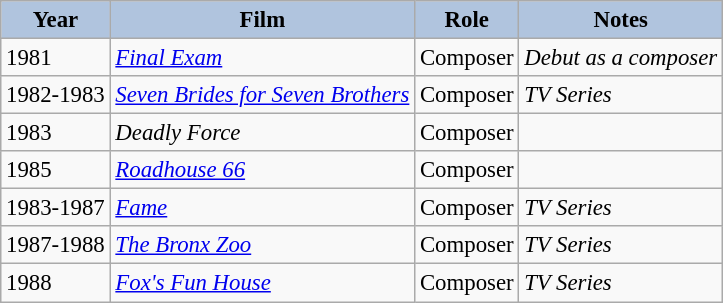<table class="wikitable" style="font-size:95%;">
<tr>
<th style="background:#B0C4DE;">Year</th>
<th style="background:#B0C4DE;">Film</th>
<th style="background:#B0C4DE;">Role</th>
<th style="background:#B0C4DE;">Notes</th>
</tr>
<tr>
<td>1981</td>
<td><em><a href='#'>Final Exam</a></em></td>
<td>Composer</td>
<td><em>Debut as a composer</em></td>
</tr>
<tr>
<td>1982-1983</td>
<td><em><a href='#'>Seven Brides for Seven Brothers</a></em></td>
<td>Composer</td>
<td><em>TV Series</em></td>
</tr>
<tr>
<td>1983</td>
<td><em>Deadly Force</em></td>
<td>Composer</td>
<td></td>
</tr>
<tr>
<td>1985</td>
<td><em><a href='#'>Roadhouse 66</a></em></td>
<td>Composer</td>
<td></td>
</tr>
<tr>
<td>1983-1987</td>
<td><em><a href='#'>Fame</a></em></td>
<td>Composer</td>
<td><em>TV Series</em></td>
</tr>
<tr>
<td>1987-1988</td>
<td><em><a href='#'>The Bronx Zoo</a></em></td>
<td>Composer</td>
<td><em>TV Series</em></td>
</tr>
<tr>
<td>1988</td>
<td><em><a href='#'>Fox's Fun House</a></em></td>
<td>Composer</td>
<td><em>TV Series</em></td>
</tr>
</table>
